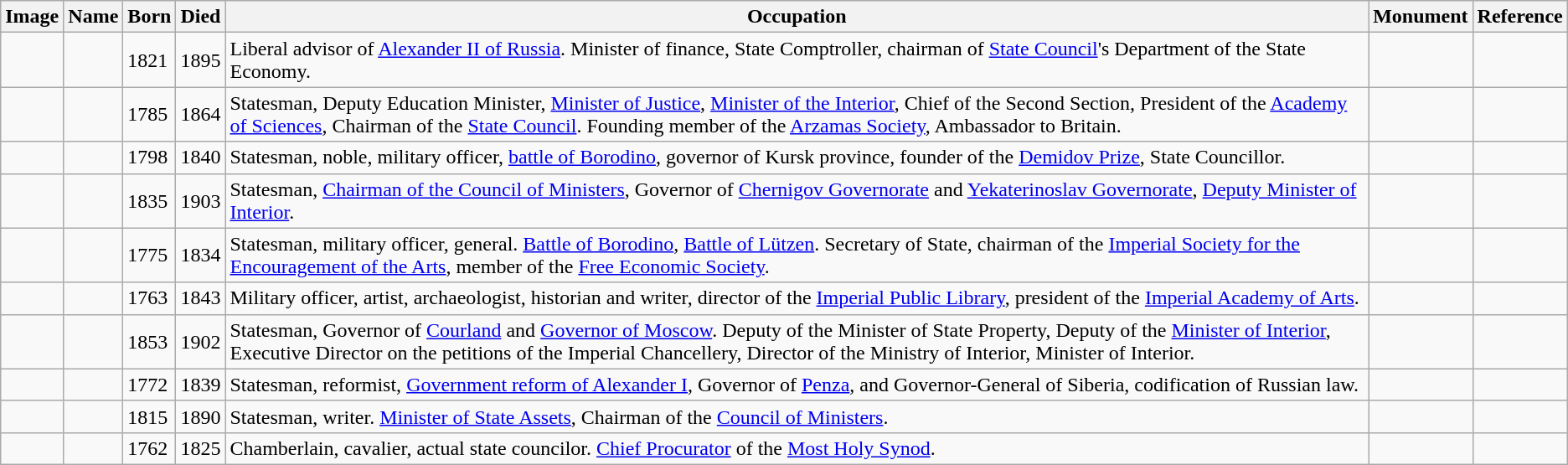<table class="wikitable sortable">
<tr>
<th scope=col class=unsortable>Image</th>
<th scope=col>Name</th>
<th scope=col>Born</th>
<th scope=col>Died</th>
<th scope=col class=unsortable>Occupation</th>
<th scope=col class=unsortable>Monument</th>
<th scope=col class=unsortable>Reference</th>
</tr>
<tr>
<td></td>
<td></td>
<td>1821</td>
<td>1895</td>
<td>Liberal advisor of <a href='#'>Alexander II of Russia</a>. Minister of finance, State Comptroller, chairman of <a href='#'>State Council</a>'s Department of the State Economy.</td>
<td></td>
<td></td>
</tr>
<tr>
<td></td>
<td></td>
<td>1785</td>
<td>1864</td>
<td>Statesman, Deputy Education Minister, <a href='#'>Minister of Justice</a>, <a href='#'>Minister of the Interior</a>, Chief of the Second Section, President of the <a href='#'>Academy of Sciences</a>, Chairman of the <a href='#'>State Council</a>. Founding member of the <a href='#'>Arzamas Society</a>, Ambassador to Britain.</td>
<td></td>
<td></td>
</tr>
<tr>
<td></td>
<td></td>
<td>1798</td>
<td>1840</td>
<td>Statesman, noble, military officer, <a href='#'>battle of Borodino</a>, governor of Kursk province, founder of the <a href='#'>Demidov Prize</a>, State Councillor.</td>
<td></td>
<td></td>
</tr>
<tr>
<td></td>
<td></td>
<td>1835</td>
<td>1903</td>
<td>Statesman, <a href='#'>Chairman of the Council of Ministers</a>, Governor of <a href='#'>Chernigov Governorate</a> and <a href='#'>Yekaterinoslav Governorate</a>, <a href='#'>Deputy Minister of Interior</a>.</td>
<td></td>
<td></td>
</tr>
<tr>
<td></td>
<td></td>
<td>1775</td>
<td>1834</td>
<td>Statesman, military officer, general. <a href='#'>Battle of Borodino</a>, <a href='#'>Battle of Lützen</a>. Secretary of State, chairman of the <a href='#'>Imperial Society for the Encouragement of the Arts</a>, member of the <a href='#'>Free Economic Society</a>.</td>
<td></td>
<td></td>
</tr>
<tr>
<td></td>
<td></td>
<td>1763</td>
<td>1843</td>
<td>Military officer, artist, archaeologist, historian and writer, director of the <a href='#'>Imperial Public Library</a>, president of the <a href='#'>Imperial Academy of Arts</a>.</td>
<td></td>
<td></td>
</tr>
<tr>
<td></td>
<td></td>
<td>1853</td>
<td>1902</td>
<td>Statesman, Governor of <a href='#'>Courland</a> and <a href='#'>Governor of Moscow</a>. Deputy of the Minister of State Property, Deputy of the <a href='#'>Minister of Interior</a>, Executive Director on the petitions of the Imperial Chancellery, Director of the Ministry of Interior, Minister of Interior.</td>
<td></td>
<td></td>
</tr>
<tr>
<td></td>
<td></td>
<td>1772</td>
<td>1839</td>
<td>Statesman, reformist, <a href='#'>Government reform of Alexander I</a>, Governor of <a href='#'>Penza</a>, and Governor-General of Siberia, codification of Russian law.</td>
<td></td>
<td></td>
</tr>
<tr>
<td></td>
<td></td>
<td>1815</td>
<td>1890</td>
<td>Statesman, writer. <a href='#'>Minister of State Assets</a>, Chairman of the <a href='#'>Council of Ministers</a>.</td>
<td></td>
<td></td>
</tr>
<tr>
<td></td>
<td></td>
<td>1762</td>
<td>1825</td>
<td>Chamberlain, cavalier, actual state councilor. <a href='#'>Chief Procurator</a> of the <a href='#'>Most Holy Synod</a>.</td>
<td></td>
<td></td>
</tr>
</table>
